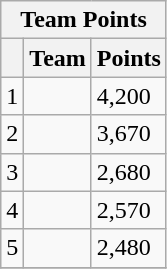<table class="wikitable">
<tr>
<th colspan="3">Team Points</th>
</tr>
<tr>
<th></th>
<th>Team</th>
<th>Points</th>
</tr>
<tr>
<td>1</td>
<td><br></td>
<td>4,200</td>
</tr>
<tr>
<td>2</td>
<td><br></td>
<td>3,670</td>
</tr>
<tr>
<td>3</td>
<td><br></td>
<td>2,680</td>
</tr>
<tr>
<td>4</td>
<td><br></td>
<td>2,570</td>
</tr>
<tr>
<td>5</td>
<td><br></td>
<td>2,480</td>
</tr>
<tr>
</tr>
</table>
